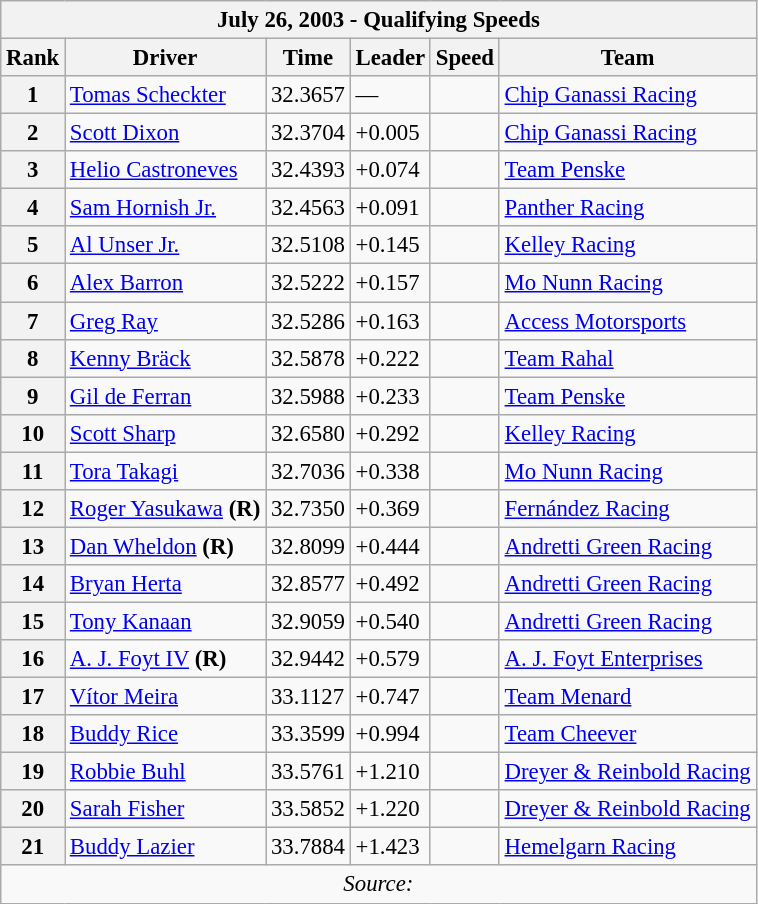<table class="wikitable" style="font-size:95%;">
<tr>
<th colspan="6">July 26, 2003 - Qualifying Speeds</th>
</tr>
<tr>
<th>Rank</th>
<th>Driver</th>
<th>Time</th>
<th>Leader</th>
<th>Speed</th>
<th>Team</th>
</tr>
<tr>
<th>1</th>
<td> <a href='#'>Tomas Scheckter</a></td>
<td>32.3657</td>
<td>—</td>
<td></td>
<td><a href='#'>Chip Ganassi Racing</a></td>
</tr>
<tr>
<th>2</th>
<td> <a href='#'>Scott Dixon</a></td>
<td>32.3704</td>
<td>+0.005</td>
<td></td>
<td><a href='#'>Chip Ganassi Racing</a></td>
</tr>
<tr>
<th>3</th>
<td> <a href='#'>Helio Castroneves</a></td>
<td>32.4393</td>
<td>+0.074</td>
<td></td>
<td><a href='#'>Team Penske</a></td>
</tr>
<tr>
<th>4</th>
<td> <a href='#'>Sam Hornish Jr.</a></td>
<td>32.4563</td>
<td>+0.091</td>
<td></td>
<td><a href='#'>Panther Racing</a></td>
</tr>
<tr>
<th>5</th>
<td> <a href='#'>Al Unser Jr.</a></td>
<td>32.5108</td>
<td>+0.145</td>
<td></td>
<td><a href='#'>Kelley Racing</a></td>
</tr>
<tr>
<th>6</th>
<td> <a href='#'>Alex Barron</a></td>
<td>32.5222</td>
<td>+0.157</td>
<td></td>
<td><a href='#'>Mo Nunn Racing</a></td>
</tr>
<tr>
<th>7</th>
<td> <a href='#'>Greg Ray</a></td>
<td>32.5286</td>
<td>+0.163</td>
<td></td>
<td><a href='#'>Access Motorsports</a></td>
</tr>
<tr>
<th>8</th>
<td> <a href='#'>Kenny Bräck</a></td>
<td>32.5878</td>
<td>+0.222</td>
<td></td>
<td><a href='#'>Team Rahal</a></td>
</tr>
<tr>
<th>9</th>
<td> <a href='#'>Gil de Ferran</a></td>
<td>32.5988</td>
<td>+0.233</td>
<td></td>
<td><a href='#'>Team Penske</a></td>
</tr>
<tr>
<th>10</th>
<td> <a href='#'>Scott Sharp</a></td>
<td>32.6580</td>
<td>+0.292</td>
<td></td>
<td><a href='#'>Kelley Racing</a></td>
</tr>
<tr>
<th>11</th>
<td> <a href='#'>Tora Takagi</a></td>
<td>32.7036</td>
<td>+0.338</td>
<td></td>
<td><a href='#'>Mo Nunn Racing</a></td>
</tr>
<tr>
<th>12</th>
<td> <a href='#'>Roger Yasukawa</a> <strong>(R)</strong></td>
<td>32.7350</td>
<td>+0.369</td>
<td></td>
<td><a href='#'>Fernández Racing</a></td>
</tr>
<tr>
<th>13</th>
<td> <a href='#'>Dan Wheldon</a> <strong>(R)</strong></td>
<td>32.8099</td>
<td>+0.444</td>
<td></td>
<td><a href='#'>Andretti Green Racing</a></td>
</tr>
<tr>
<th>14</th>
<td> <a href='#'>Bryan Herta</a></td>
<td>32.8577</td>
<td>+0.492</td>
<td></td>
<td><a href='#'>Andretti Green Racing</a></td>
</tr>
<tr>
<th>15</th>
<td> <a href='#'>Tony Kanaan</a></td>
<td>32.9059</td>
<td>+0.540</td>
<td></td>
<td><a href='#'>Andretti Green Racing</a></td>
</tr>
<tr>
<th>16</th>
<td> <a href='#'>A. J. Foyt IV</a> <strong>(R)</strong></td>
<td>32.9442</td>
<td>+0.579</td>
<td></td>
<td><a href='#'>A. J. Foyt Enterprises</a></td>
</tr>
<tr>
<th>17</th>
<td> <a href='#'>Vítor Meira</a></td>
<td>33.1127</td>
<td>+0.747</td>
<td></td>
<td><a href='#'>Team Menard</a></td>
</tr>
<tr>
<th>18</th>
<td> <a href='#'>Buddy Rice</a></td>
<td>33.3599</td>
<td>+0.994</td>
<td></td>
<td><a href='#'>Team Cheever</a></td>
</tr>
<tr>
<th>19</th>
<td> <a href='#'>Robbie Buhl</a></td>
<td>33.5761</td>
<td>+1.210</td>
<td></td>
<td><a href='#'>Dreyer & Reinbold Racing</a></td>
</tr>
<tr>
<th>20</th>
<td> <a href='#'>Sarah Fisher</a></td>
<td>33.5852</td>
<td>+1.220</td>
<td></td>
<td><a href='#'>Dreyer & Reinbold Racing</a></td>
</tr>
<tr>
<th>21</th>
<td> <a href='#'>Buddy Lazier</a></td>
<td>33.7884</td>
<td>+1.423</td>
<td></td>
<td><a href='#'>Hemelgarn Racing</a></td>
</tr>
<tr>
<td colspan="6" align="center"><em>Source:</em></td>
</tr>
</table>
